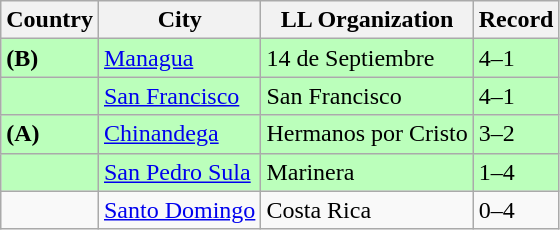<table class="wikitable">
<tr>
<th>Country</th>
<th>City</th>
<th>LL Organization</th>
<th>Record</th>
</tr>
<tr bgcolor="bbffbb">
<td><strong> (B)</strong></td>
<td><a href='#'>Managua</a></td>
<td>14 de Septiembre</td>
<td>4–1</td>
</tr>
<tr bgcolor="bbffbb">
<td><strong></strong></td>
<td><a href='#'>San Francisco</a></td>
<td>San Francisco</td>
<td>4–1</td>
</tr>
<tr bgcolor="bbffbb">
<td><strong> (A)</strong></td>
<td><a href='#'>Chinandega</a></td>
<td>Hermanos por Cristo</td>
<td>3–2</td>
</tr>
<tr bgcolor="bbffbb">
<td><strong></strong></td>
<td><a href='#'>San Pedro Sula</a></td>
<td>Marinera</td>
<td>1–4</td>
</tr>
<tr>
<td><strong></strong></td>
<td><a href='#'>Santo Domingo</a></td>
<td>Costa Rica</td>
<td>0–4</td>
</tr>
</table>
